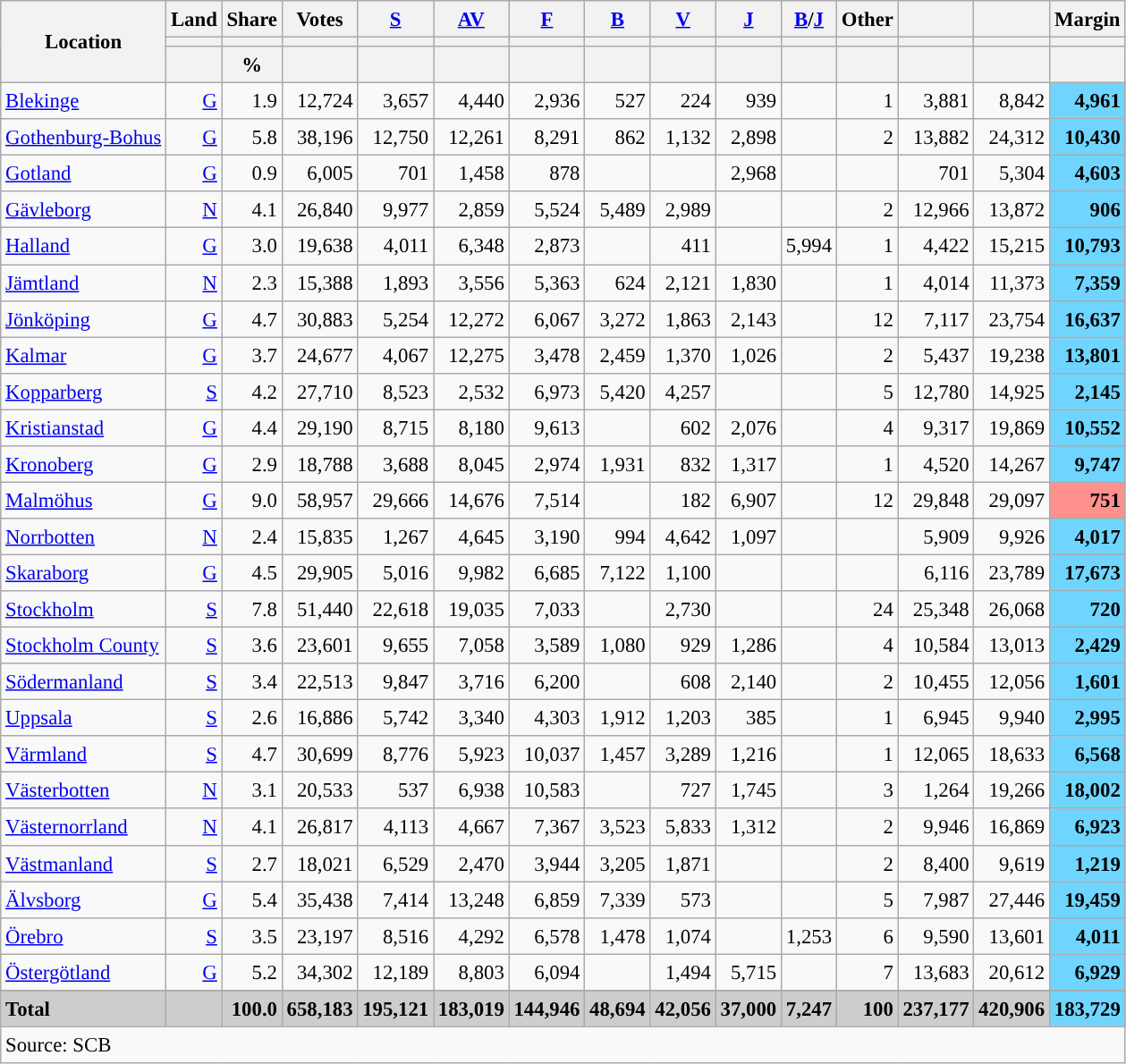<table class="wikitable sortable" style="text-align:right; font-size:95%; line-height:20px;">
<tr>
<th rowspan="3">Location</th>
<th>Land</th>
<th>Share</th>
<th>Votes</th>
<th width="30px" class="unsortable"><a href='#'>S</a></th>
<th width="30px" class="unsortable"><a href='#'>AV</a></th>
<th width="30px" class="unsortable"><a href='#'>F</a></th>
<th width="30px" class="unsortable"><a href='#'>B</a></th>
<th width="30px" class="unsortable"><a href='#'>V</a></th>
<th width="30px" class="unsortable"><a href='#'>J</a></th>
<th width="30px" class="unsortable"><a href='#'>B</a>/<a href='#'>J</a></th>
<th width="30px" class="unsortable">Other</th>
<th></th>
<th></th>
<th>Margin</th>
</tr>
<tr>
<th></th>
<th></th>
<th></th>
<th style="background:"></th>
<th style="background:"></th>
<th style="background:"></th>
<th style="background:"></th>
<th style="background:"></th>
<th style="background:"></th>
<th style="background:"></th>
<th style="background:"></th>
<th style="background:"></th>
<th style="background:"></th>
<th></th>
</tr>
<tr>
<th></th>
<th data-sort-type="number">%</th>
<th></th>
<th data-sort-type="number"></th>
<th data-sort-type="number"></th>
<th data-sort-type="number"></th>
<th data-sort-type="number"></th>
<th data-sort-type="number"></th>
<th data-sort-type="number"></th>
<th data-sort-type="number"></th>
<th data-sort-type="number"></th>
<th data-sort-type="number"></th>
<th data-sort-type="number"></th>
<th></th>
</tr>
<tr>
<td align=left><a href='#'>Blekinge</a></td>
<td><a href='#'>G</a></td>
<td>1.9</td>
<td>12,724</td>
<td>3,657</td>
<td>4,440</td>
<td>2,936</td>
<td>527</td>
<td>224</td>
<td>939</td>
<td></td>
<td>1</td>
<td>3,881</td>
<td>8,842</td>
<td bgcolor=#6fd5fe><strong>4,961</strong></td>
</tr>
<tr>
<td align=left><a href='#'>Gothenburg-Bohus</a></td>
<td><a href='#'>G</a></td>
<td>5.8</td>
<td>38,196</td>
<td>12,750</td>
<td>12,261</td>
<td>8,291</td>
<td>862</td>
<td>1,132</td>
<td>2,898</td>
<td></td>
<td>2</td>
<td>13,882</td>
<td>24,312</td>
<td bgcolor=#6fd5fe><strong>10,430</strong></td>
</tr>
<tr>
<td align=left><a href='#'>Gotland</a></td>
<td><a href='#'>G</a></td>
<td>0.9</td>
<td>6,005</td>
<td>701</td>
<td>1,458</td>
<td>878</td>
<td></td>
<td></td>
<td>2,968</td>
<td></td>
<td></td>
<td>701</td>
<td>5,304</td>
<td bgcolor=#6fd5fe><strong>4,603</strong></td>
</tr>
<tr>
<td align=left><a href='#'>Gävleborg</a></td>
<td><a href='#'>N</a></td>
<td>4.1</td>
<td>26,840</td>
<td>9,977</td>
<td>2,859</td>
<td>5,524</td>
<td>5,489</td>
<td>2,989</td>
<td></td>
<td></td>
<td>2</td>
<td>12,966</td>
<td>13,872</td>
<td bgcolor=#6fd5fe><strong>906</strong></td>
</tr>
<tr>
<td align=left><a href='#'>Halland</a></td>
<td><a href='#'>G</a></td>
<td>3.0</td>
<td>19,638</td>
<td>4,011</td>
<td>6,348</td>
<td>2,873</td>
<td></td>
<td>411</td>
<td></td>
<td>5,994</td>
<td>1</td>
<td>4,422</td>
<td>15,215</td>
<td bgcolor=#6fd5fe><strong>10,793</strong></td>
</tr>
<tr>
<td align=left><a href='#'>Jämtland</a></td>
<td><a href='#'>N</a></td>
<td>2.3</td>
<td>15,388</td>
<td>1,893</td>
<td>3,556</td>
<td>5,363</td>
<td>624</td>
<td>2,121</td>
<td>1,830</td>
<td></td>
<td>1</td>
<td>4,014</td>
<td>11,373</td>
<td bgcolor=#6fd5fe><strong>7,359</strong></td>
</tr>
<tr>
<td align=left><a href='#'>Jönköping</a></td>
<td><a href='#'>G</a></td>
<td>4.7</td>
<td>30,883</td>
<td>5,254</td>
<td>12,272</td>
<td>6,067</td>
<td>3,272</td>
<td>1,863</td>
<td>2,143</td>
<td></td>
<td>12</td>
<td>7,117</td>
<td>23,754</td>
<td bgcolor=#6fd5fe><strong>16,637</strong></td>
</tr>
<tr>
<td align=left><a href='#'>Kalmar</a></td>
<td><a href='#'>G</a></td>
<td>3.7</td>
<td>24,677</td>
<td>4,067</td>
<td>12,275</td>
<td>3,478</td>
<td>2,459</td>
<td>1,370</td>
<td>1,026</td>
<td></td>
<td>2</td>
<td>5,437</td>
<td>19,238</td>
<td bgcolor=#6fd5fe><strong>13,801</strong></td>
</tr>
<tr>
<td align=left><a href='#'>Kopparberg</a></td>
<td><a href='#'>S</a></td>
<td>4.2</td>
<td>27,710</td>
<td>8,523</td>
<td>2,532</td>
<td>6,973</td>
<td>5,420</td>
<td>4,257</td>
<td></td>
<td></td>
<td>5</td>
<td>12,780</td>
<td>14,925</td>
<td bgcolor=#6fd5fe><strong>2,145</strong></td>
</tr>
<tr>
<td align=left><a href='#'>Kristianstad</a></td>
<td><a href='#'>G</a></td>
<td>4.4</td>
<td>29,190</td>
<td>8,715</td>
<td>8,180</td>
<td>9,613</td>
<td></td>
<td>602</td>
<td>2,076</td>
<td></td>
<td>4</td>
<td>9,317</td>
<td>19,869</td>
<td bgcolor=#6fd5fe><strong>10,552</strong></td>
</tr>
<tr>
<td align=left><a href='#'>Kronoberg</a></td>
<td><a href='#'>G</a></td>
<td>2.9</td>
<td>18,788</td>
<td>3,688</td>
<td>8,045</td>
<td>2,974</td>
<td>1,931</td>
<td>832</td>
<td>1,317</td>
<td></td>
<td>1</td>
<td>4,520</td>
<td>14,267</td>
<td bgcolor=#6fd5fe><strong>9,747</strong></td>
</tr>
<tr>
<td align=left><a href='#'>Malmöhus</a></td>
<td><a href='#'>G</a></td>
<td>9.0</td>
<td>58,957</td>
<td>29,666</td>
<td>14,676</td>
<td>7,514</td>
<td></td>
<td>182</td>
<td>6,907</td>
<td></td>
<td>12</td>
<td>29,848</td>
<td>29,097</td>
<td bgcolor=#ff908c><strong>751</strong></td>
</tr>
<tr>
<td align=left><a href='#'>Norrbotten</a></td>
<td><a href='#'>N</a></td>
<td>2.4</td>
<td>15,835</td>
<td>1,267</td>
<td>4,645</td>
<td>3,190</td>
<td>994</td>
<td>4,642</td>
<td>1,097</td>
<td></td>
<td></td>
<td>5,909</td>
<td>9,926</td>
<td bgcolor=#6fd5fe><strong>4,017</strong></td>
</tr>
<tr>
<td align=left><a href='#'>Skaraborg</a></td>
<td><a href='#'>G</a></td>
<td>4.5</td>
<td>29,905</td>
<td>5,016</td>
<td>9,982</td>
<td>6,685</td>
<td>7,122</td>
<td>1,100</td>
<td></td>
<td></td>
<td></td>
<td>6,116</td>
<td>23,789</td>
<td bgcolor=#6fd5fe><strong>17,673</strong></td>
</tr>
<tr>
<td align=left><a href='#'>Stockholm</a></td>
<td><a href='#'>S</a></td>
<td>7.8</td>
<td>51,440</td>
<td>22,618</td>
<td>19,035</td>
<td>7,033</td>
<td></td>
<td>2,730</td>
<td></td>
<td></td>
<td>24</td>
<td>25,348</td>
<td>26,068</td>
<td bgcolor=#6fd5fe><strong>720</strong></td>
</tr>
<tr>
<td align=left><a href='#'>Stockholm County</a></td>
<td><a href='#'>S</a></td>
<td>3.6</td>
<td>23,601</td>
<td>9,655</td>
<td>7,058</td>
<td>3,589</td>
<td>1,080</td>
<td>929</td>
<td>1,286</td>
<td></td>
<td>4</td>
<td>10,584</td>
<td>13,013</td>
<td bgcolor=#6fd5fe><strong>2,429</strong></td>
</tr>
<tr>
<td align=left><a href='#'>Södermanland</a></td>
<td><a href='#'>S</a></td>
<td>3.4</td>
<td>22,513</td>
<td>9,847</td>
<td>3,716</td>
<td>6,200</td>
<td></td>
<td>608</td>
<td>2,140</td>
<td></td>
<td>2</td>
<td>10,455</td>
<td>12,056</td>
<td bgcolor=#6fd5fe><strong>1,601</strong></td>
</tr>
<tr>
<td align=left><a href='#'>Uppsala</a></td>
<td><a href='#'>S</a></td>
<td>2.6</td>
<td>16,886</td>
<td>5,742</td>
<td>3,340</td>
<td>4,303</td>
<td>1,912</td>
<td>1,203</td>
<td>385</td>
<td></td>
<td>1</td>
<td>6,945</td>
<td>9,940</td>
<td bgcolor=#6fd5fe><strong>2,995</strong></td>
</tr>
<tr>
<td align=left><a href='#'>Värmland</a></td>
<td><a href='#'>S</a></td>
<td>4.7</td>
<td>30,699</td>
<td>8,776</td>
<td>5,923</td>
<td>10,037</td>
<td>1,457</td>
<td>3,289</td>
<td>1,216</td>
<td></td>
<td>1</td>
<td>12,065</td>
<td>18,633</td>
<td bgcolor=#6fd5fe><strong>6,568</strong></td>
</tr>
<tr>
<td align=left><a href='#'>Västerbotten</a></td>
<td><a href='#'>N</a></td>
<td>3.1</td>
<td>20,533</td>
<td>537</td>
<td>6,938</td>
<td>10,583</td>
<td></td>
<td>727</td>
<td>1,745</td>
<td></td>
<td>3</td>
<td>1,264</td>
<td>19,266</td>
<td bgcolor=#6fd5fe><strong>18,002</strong></td>
</tr>
<tr>
<td align=left><a href='#'>Västernorrland</a></td>
<td><a href='#'>N</a></td>
<td>4.1</td>
<td>26,817</td>
<td>4,113</td>
<td>4,667</td>
<td>7,367</td>
<td>3,523</td>
<td>5,833</td>
<td>1,312</td>
<td></td>
<td>2</td>
<td>9,946</td>
<td>16,869</td>
<td bgcolor=#6fd5fe><strong>6,923</strong></td>
</tr>
<tr>
<td align=left><a href='#'>Västmanland</a></td>
<td><a href='#'>S</a></td>
<td>2.7</td>
<td>18,021</td>
<td>6,529</td>
<td>2,470</td>
<td>3,944</td>
<td>3,205</td>
<td>1,871</td>
<td></td>
<td></td>
<td>2</td>
<td>8,400</td>
<td>9,619</td>
<td bgcolor=#6fd5fe><strong>1,219</strong></td>
</tr>
<tr>
<td align=left><a href='#'>Älvsborg</a></td>
<td><a href='#'>G</a></td>
<td>5.4</td>
<td>35,438</td>
<td>7,414</td>
<td>13,248</td>
<td>6,859</td>
<td>7,339</td>
<td>573</td>
<td></td>
<td></td>
<td>5</td>
<td>7,987</td>
<td>27,446</td>
<td bgcolor=#6fd5fe><strong>19,459</strong></td>
</tr>
<tr>
<td align=left><a href='#'>Örebro</a></td>
<td><a href='#'>S</a></td>
<td>3.5</td>
<td>23,197</td>
<td>8,516</td>
<td>4,292</td>
<td>6,578</td>
<td>1,478</td>
<td>1,074</td>
<td></td>
<td>1,253</td>
<td>6</td>
<td>9,590</td>
<td>13,601</td>
<td bgcolor=#6fd5fe><strong>4,011</strong></td>
</tr>
<tr>
<td align=left><a href='#'>Östergötland</a></td>
<td><a href='#'>G</a></td>
<td>5.2</td>
<td>34,302</td>
<td>12,189</td>
<td>8,803</td>
<td>6,094</td>
<td></td>
<td>1,494</td>
<td>5,715</td>
<td></td>
<td>7</td>
<td>13,683</td>
<td>20,612</td>
<td bgcolor=#6fd5fe><strong>6,929</strong></td>
</tr>
<tr>
</tr>
<tr style="background:#CDCDCD;">
<td align=left><strong>Total</strong></td>
<td></td>
<td><strong>100.0</strong></td>
<td><strong>658,183</strong></td>
<td><strong>195,121</strong></td>
<td><strong>183,019</strong></td>
<td><strong>144,946</strong></td>
<td><strong>48,694</strong></td>
<td><strong>42,056</strong></td>
<td><strong>37,000</strong></td>
<td><strong>7,247</strong></td>
<td><strong>100</strong></td>
<td><strong>237,177</strong></td>
<td><strong>420,906</strong></td>
<td bgcolor=#6fd5fe><strong>183,729</strong></td>
</tr>
<tr>
<td align=left colspan=16>Source: SCB </td>
</tr>
</table>
